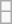<table class="wikitable">
<tr>
<td height:20px; width:20px></td>
</tr>
<tr>
<td height:20px; width:20px></td>
</tr>
</table>
